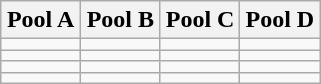<table class="wikitable">
<tr>
<th width=25%>Pool A</th>
<th width=25%>Pool B</th>
<th width=25%>Pool C</th>
<th width=25%>Pool D</th>
</tr>
<tr>
<td></td>
<td></td>
<td></td>
<td></td>
</tr>
<tr>
<td></td>
<td></td>
<td></td>
<td></td>
</tr>
<tr>
<td></td>
<td></td>
<td></td>
<td></td>
</tr>
<tr>
<td></td>
<td></td>
<td></td>
<td></td>
</tr>
</table>
